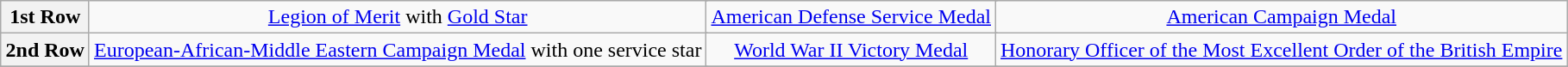<table class="wikitable" style="margin:1em auto; text-align:center;">
<tr>
<th>1st Row</th>
<td colspan="3"><a href='#'>Legion of Merit</a> with <a href='#'>Gold Star</a></td>
<td colspan="3"><a href='#'>American Defense Service Medal</a></td>
<td colspan="3"><a href='#'>American Campaign Medal</a></td>
</tr>
<tr>
<th>2nd Row</th>
<td colspan="3"><a href='#'>European-African-Middle Eastern Campaign Medal</a> with one service star</td>
<td colspan="3"><a href='#'>World War II Victory Medal</a></td>
<td colspan="3"><a href='#'>Honorary Officer of the Most Excellent Order of the British Empire</a></td>
</tr>
<tr>
</tr>
</table>
